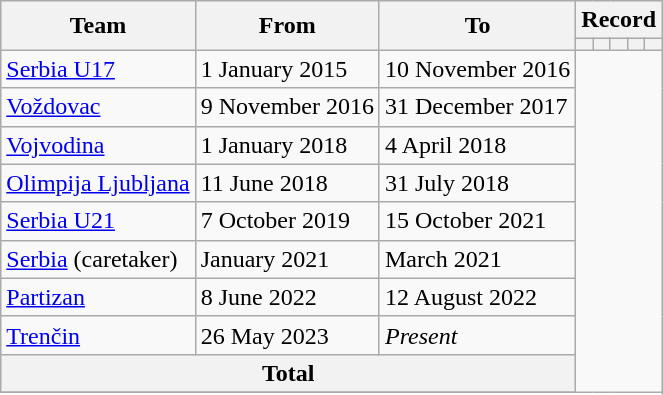<table class=wikitable style="text-align: center">
<tr>
<th rowspan=2>Team</th>
<th rowspan=2>From</th>
<th rowspan=2>To</th>
<th colspan=5>Record</th>
</tr>
<tr>
<th></th>
<th></th>
<th></th>
<th></th>
<th></th>
</tr>
<tr>
<td align=left><a href='#'>Serbia U17</a></td>
<td align=left>1 January 2015</td>
<td align=left>10 November 2016<br></td>
</tr>
<tr>
<td align=left><a href='#'>Voždovac</a></td>
<td align=left>9 November 2016</td>
<td align=left>31 December 2017<br></td>
</tr>
<tr>
<td align=left><a href='#'>Vojvodina</a></td>
<td align=left>1 January 2018</td>
<td align=left>4 April 2018<br></td>
</tr>
<tr>
<td align=left><a href='#'>Olimpija Ljubljana</a></td>
<td align=left>11 June 2018</td>
<td align=left>31 July 2018<br></td>
</tr>
<tr>
<td align=left><a href='#'>Serbia U21</a></td>
<td align=left>7 October 2019</td>
<td align=left>15 October 2021<br></td>
</tr>
<tr>
<td align=left><a href='#'>Serbia</a> (caretaker)</td>
<td align=left>January 2021</td>
<td align=left>March 2021<br></td>
</tr>
<tr>
<td align=left><a href='#'>Partizan</a></td>
<td align=left>8 June 2022</td>
<td align=left>12 August 2022<br></td>
</tr>
<tr>
<td align=left><a href='#'>Trenčin</a></td>
<td align=left>26 May 2023</td>
<td align=left><em>Present</em><br></td>
</tr>
<tr>
<th colspan=3>Total<br></th>
</tr>
<tr>
</tr>
</table>
